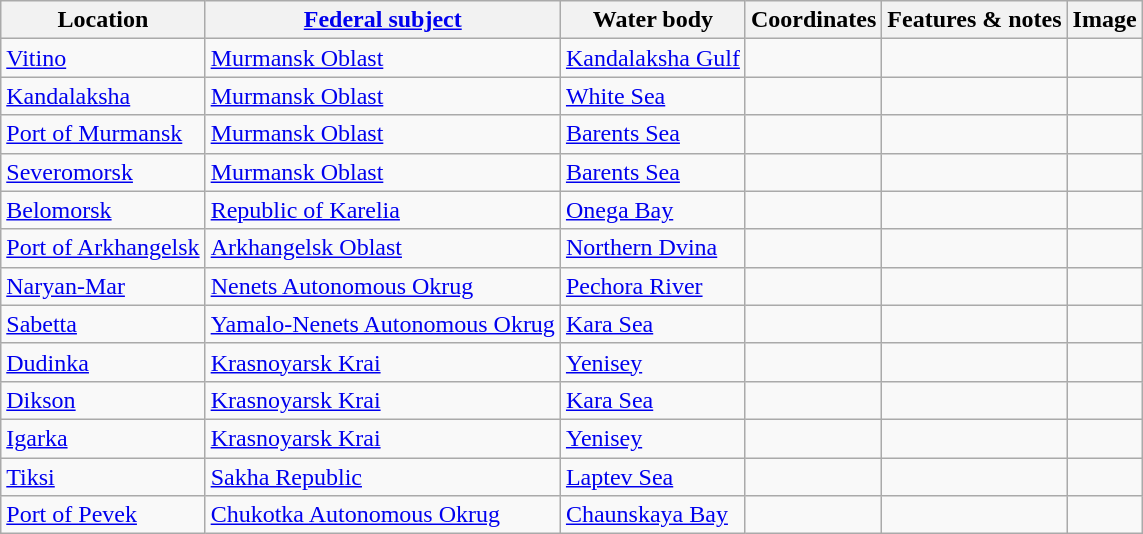<table class="wikitable sortable">
<tr>
<th>Location</th>
<th><a href='#'>Federal subject</a></th>
<th>Water body</th>
<th>Coordinates</th>
<th>Features & notes</th>
<th class="unsortable">Image</th>
</tr>
<tr>
<td><a href='#'>Vitino</a></td>
<td><a href='#'>Murmansk Oblast</a></td>
<td><a href='#'>Kandalaksha Gulf</a></td>
<td></td>
<td></td>
<td></td>
</tr>
<tr>
<td><a href='#'>Kandalaksha</a></td>
<td><a href='#'>Murmansk Oblast</a></td>
<td><a href='#'>White Sea</a></td>
<td></td>
<td></td>
<td></td>
</tr>
<tr>
<td><a href='#'>Port of Murmansk</a></td>
<td><a href='#'>Murmansk Oblast</a></td>
<td><a href='#'>Barents Sea</a></td>
<td></td>
<td></td>
<td></td>
</tr>
<tr>
<td><a href='#'>Severomorsk</a></td>
<td><a href='#'>Murmansk Oblast</a></td>
<td><a href='#'>Barents Sea</a></td>
<td></td>
<td></td>
<td></td>
</tr>
<tr>
<td><a href='#'>Belomorsk</a></td>
<td><a href='#'>Republic of Karelia</a></td>
<td><a href='#'>Onega Bay</a></td>
<td></td>
<td></td>
<td></td>
</tr>
<tr>
<td><a href='#'>Port of Arkhangelsk</a></td>
<td><a href='#'>Arkhangelsk Oblast</a></td>
<td><a href='#'>Northern Dvina</a></td>
<td></td>
<td></td>
<td></td>
</tr>
<tr>
<td><a href='#'>Naryan-Mar</a></td>
<td><a href='#'>Nenets Autonomous Okrug</a></td>
<td><a href='#'>Pechora River</a></td>
<td></td>
<td></td>
<td></td>
</tr>
<tr>
<td><a href='#'>Sabetta</a></td>
<td><a href='#'>Yamalo-Nenets Autonomous Okrug</a></td>
<td><a href='#'>Kara Sea</a></td>
<td></td>
<td></td>
<td></td>
</tr>
<tr>
<td><a href='#'>Dudinka</a></td>
<td><a href='#'>Krasnoyarsk Krai</a></td>
<td><a href='#'>Yenisey</a></td>
<td></td>
<td></td>
<td></td>
</tr>
<tr>
<td><a href='#'>Dikson</a></td>
<td><a href='#'>Krasnoyarsk Krai</a></td>
<td><a href='#'>Kara Sea</a></td>
<td></td>
<td></td>
<td></td>
</tr>
<tr>
<td><a href='#'>Igarka</a></td>
<td><a href='#'>Krasnoyarsk Krai</a></td>
<td><a href='#'>Yenisey</a></td>
<td></td>
<td></td>
<td></td>
</tr>
<tr>
<td><a href='#'>Tiksi</a></td>
<td><a href='#'>Sakha Republic</a></td>
<td><a href='#'>Laptev Sea</a></td>
<td></td>
<td></td>
<td></td>
</tr>
<tr>
<td><a href='#'>Port of Pevek</a></td>
<td><a href='#'>Chukotka Autonomous Okrug</a></td>
<td><a href='#'>Chaunskaya Bay</a></td>
<td></td>
<td></td>
<td></td>
</tr>
</table>
